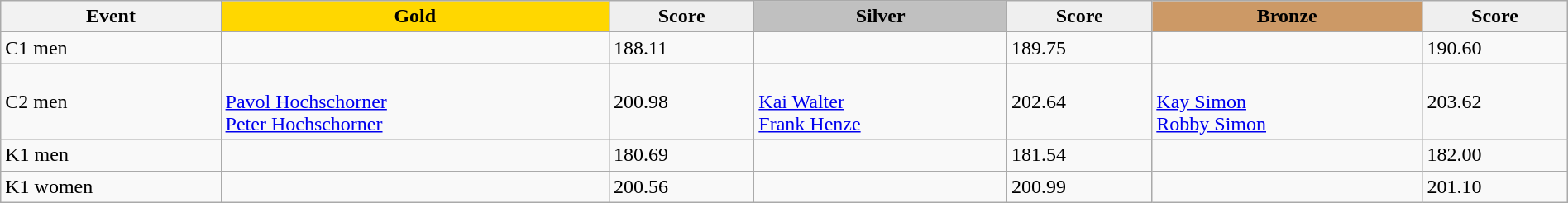<table class="wikitable" width=100%>
<tr>
<th>Event</th>
<td align=center bgcolor="gold"><strong>Gold</strong></td>
<td align=center bgcolor="EFEFEF"><strong>Score</strong></td>
<td align=center bgcolor="silver"><strong>Silver</strong></td>
<td align=center bgcolor="EFEFEF"><strong>Score</strong></td>
<td align=center bgcolor="CC9966"><strong>Bronze</strong></td>
<td align=center bgcolor="EFEFEF"><strong>Score</strong></td>
</tr>
<tr>
<td>C1 men</td>
<td></td>
<td>188.11</td>
<td></td>
<td>189.75</td>
<td></td>
<td>190.60</td>
</tr>
<tr>
<td>C2 men</td>
<td><br><a href='#'>Pavol Hochschorner</a><br><a href='#'>Peter Hochschorner</a></td>
<td>200.98</td>
<td><br><a href='#'>Kai Walter</a><br><a href='#'>Frank Henze</a></td>
<td>202.64</td>
<td><br><a href='#'>Kay Simon</a><br><a href='#'>Robby Simon</a></td>
<td>203.62</td>
</tr>
<tr>
<td>K1 men</td>
<td></td>
<td>180.69</td>
<td></td>
<td>181.54</td>
<td></td>
<td>182.00</td>
</tr>
<tr>
<td>K1 women</td>
<td></td>
<td>200.56</td>
<td></td>
<td>200.99</td>
<td></td>
<td>201.10</td>
</tr>
</table>
